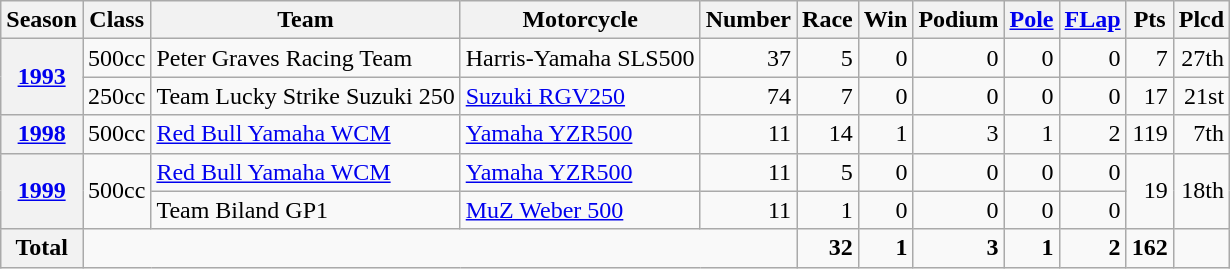<table class="wikitable">
<tr>
<th>Season</th>
<th>Class</th>
<th>Team</th>
<th>Motorcycle</th>
<th>Number</th>
<th>Race</th>
<th>Win</th>
<th>Podium</th>
<th><a href='#'>Pole</a></th>
<th><a href='#'>FLap</a></th>
<th>Pts</th>
<th>Plcd</th>
</tr>
<tr align="right">
<th rowspan="2"><a href='#'>1993</a></th>
<td>500cc</td>
<td align="left">Peter Graves Racing Team</td>
<td align="left">Harris-Yamaha SLS500</td>
<td>37</td>
<td>5</td>
<td>0</td>
<td>0</td>
<td>0</td>
<td>0</td>
<td>7</td>
<td>27th</td>
</tr>
<tr align="right">
<td>250cc</td>
<td align="left">Team Lucky Strike Suzuki 250</td>
<td align="left"><a href='#'>Suzuki RGV250</a></td>
<td>74</td>
<td>7</td>
<td>0</td>
<td>0</td>
<td>0</td>
<td>0</td>
<td>17</td>
<td>21st</td>
</tr>
<tr align="right">
<th><a href='#'>1998</a></th>
<td>500cc</td>
<td align="left"><a href='#'>Red Bull Yamaha WCM</a></td>
<td align="left"><a href='#'>Yamaha YZR500</a></td>
<td>11</td>
<td>14</td>
<td>1</td>
<td>3</td>
<td>1</td>
<td>2</td>
<td>119</td>
<td>7th</td>
</tr>
<tr align="right">
<th rowspan="2"><a href='#'>1999</a></th>
<td rowspan="2">500cc</td>
<td align="left"><a href='#'>Red Bull Yamaha WCM</a></td>
<td align="left"><a href='#'>Yamaha YZR500</a></td>
<td>11</td>
<td>5</td>
<td>0</td>
<td>0</td>
<td>0</td>
<td>0</td>
<td rowspan="2">19</td>
<td rowspan="2">18th</td>
</tr>
<tr align="right">
<td align="left">Team Biland GP1</td>
<td align="left"><a href='#'>MuZ Weber 500</a></td>
<td>11</td>
<td>1</td>
<td>0</td>
<td>0</td>
<td>0</td>
<td>0</td>
</tr>
<tr align="right">
<th>Total</th>
<td colspan="4"></td>
<td><strong>32</strong></td>
<td><strong>1</strong></td>
<td><strong>3</strong></td>
<td><strong>1</strong></td>
<td><strong>2</strong></td>
<td><strong>162</strong></td>
<td></td>
</tr>
</table>
